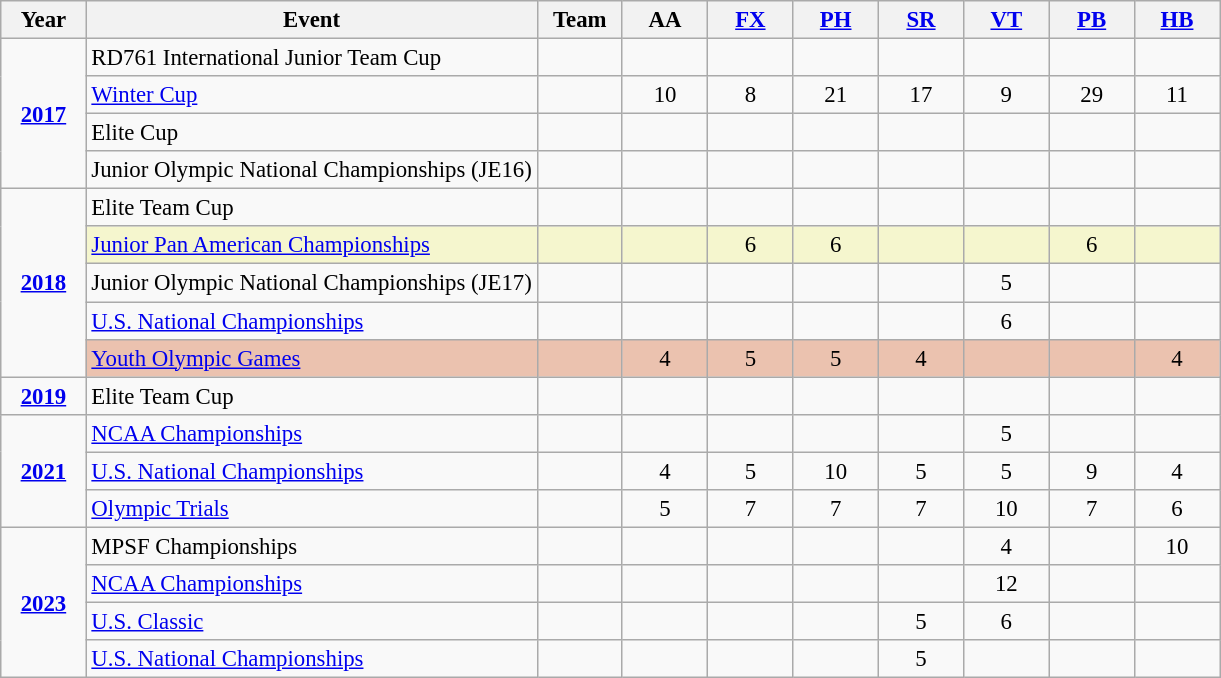<table class="wikitable sortable" style="text-align:center; font-size:95%;">
<tr>
<th width=7% class=unsortable>Year</th>
<th width=37% class=unsortable>Event</th>
<th width=7% class=unsortable>Team</th>
<th width=7% class=unsortable>AA</th>
<th width=7% class=unsortable><a href='#'>FX</a></th>
<th width=7% class=unsortable><a href='#'>PH</a></th>
<th width=7% class=unsortable><a href='#'>SR</a></th>
<th width=7% class=unsortable><a href='#'>VT</a></th>
<th width=7% class=unsortable><a href='#'>PB</a></th>
<th width=7% class=unsortable><a href='#'>HB</a></th>
</tr>
<tr>
<td rowspan="4"><strong><a href='#'>2017</a></strong></td>
<td align=left>RD761 International Junior Team Cup</td>
<td></td>
<td></td>
<td></td>
<td></td>
<td></td>
<td></td>
<td></td>
<td></td>
</tr>
<tr>
<td align=left><a href='#'>Winter Cup</a></td>
<td></td>
<td>10</td>
<td>8</td>
<td>21</td>
<td>17</td>
<td>9</td>
<td>29</td>
<td>11</td>
</tr>
<tr>
<td align=left>Elite Cup</td>
<td></td>
<td></td>
<td></td>
<td></td>
<td></td>
<td></td>
<td></td>
<td></td>
</tr>
<tr>
<td align=left>Junior Olympic National Championships (JE16)</td>
<td></td>
<td></td>
<td></td>
<td></td>
<td></td>
<td></td>
<td></td>
<td></td>
</tr>
<tr>
<td rowspan="5"><strong><a href='#'>2018</a></strong></td>
<td align=left>Elite Team Cup</td>
<td></td>
<td></td>
<td></td>
<td></td>
<td></td>
<td></td>
<td></td>
<td></td>
</tr>
<tr bgcolor=#F5F6CE>
<td align=left><a href='#'>Junior Pan American Championships</a></td>
<td></td>
<td></td>
<td>6</td>
<td>6</td>
<td></td>
<td></td>
<td>6</td>
<td></td>
</tr>
<tr>
<td align=left>Junior Olympic National Championships (JE17)</td>
<td></td>
<td></td>
<td></td>
<td></td>
<td></td>
<td>5</td>
<td></td>
<td></td>
</tr>
<tr>
<td align=left><a href='#'>U.S. National Championships</a></td>
<td></td>
<td></td>
<td></td>
<td></td>
<td></td>
<td>6</td>
<td></td>
<td></td>
</tr>
<tr bgcolor=#EBC2AF>
<td align=left><a href='#'>Youth Olympic Games</a></td>
<td></td>
<td>4</td>
<td>5</td>
<td>5</td>
<td>4</td>
<td></td>
<td></td>
<td>4</td>
</tr>
<tr>
<td rowspan="1"><strong><a href='#'>2019</a></strong></td>
<td align=left>Elite Team Cup</td>
<td></td>
<td></td>
<td></td>
<td></td>
<td></td>
<td></td>
<td></td>
<td></td>
</tr>
<tr>
<td rowspan="3"><strong><a href='#'>2021</a></strong></td>
<td align=left><a href='#'>NCAA Championships</a></td>
<td></td>
<td></td>
<td></td>
<td></td>
<td></td>
<td>5</td>
<td></td>
<td></td>
</tr>
<tr>
<td align=left><a href='#'>U.S. National Championships</a></td>
<td></td>
<td>4</td>
<td>5</td>
<td>10</td>
<td>5</td>
<td>5</td>
<td>9</td>
<td>4</td>
</tr>
<tr>
<td align=left><a href='#'>Olympic Trials</a></td>
<td></td>
<td>5</td>
<td>7</td>
<td>7</td>
<td>7</td>
<td>10</td>
<td>7</td>
<td>6</td>
</tr>
<tr>
<td rowspan="4"><strong><a href='#'>2023</a></strong></td>
<td align=left>MPSF Championships</td>
<td></td>
<td></td>
<td></td>
<td></td>
<td></td>
<td>4</td>
<td></td>
<td>10</td>
</tr>
<tr>
<td align=left><a href='#'>NCAA Championships</a></td>
<td></td>
<td></td>
<td></td>
<td></td>
<td></td>
<td>12</td>
<td></td>
<td></td>
</tr>
<tr>
<td align=left><a href='#'>U.S. Classic</a></td>
<td></td>
<td></td>
<td></td>
<td></td>
<td>5</td>
<td>6</td>
<td></td>
<td></td>
</tr>
<tr>
<td align=left><a href='#'>U.S. National Championships</a></td>
<td></td>
<td></td>
<td></td>
<td></td>
<td>5</td>
<td></td>
<td></td>
<td></td>
</tr>
</table>
